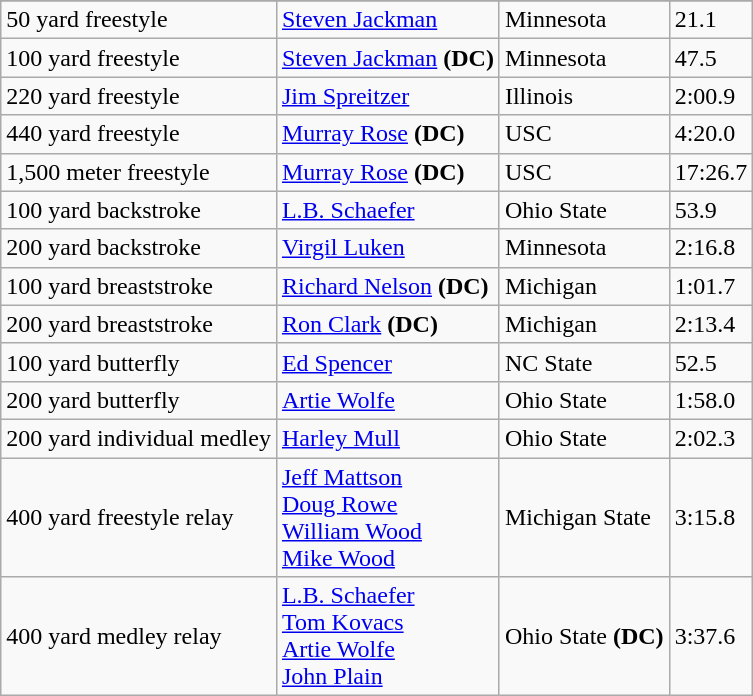<table class="wikitable sortable" style="text-align:left">
<tr>
</tr>
<tr>
<td>50 yard freestyle</td>
<td><a href='#'>Steven Jackman</a></td>
<td>Minnesota</td>
<td>21.1</td>
</tr>
<tr>
<td>100 yard freestyle</td>
<td><a href='#'>Steven Jackman</a> <strong>(DC)</strong></td>
<td>Minnesota</td>
<td>47.5</td>
</tr>
<tr>
<td>220 yard freestyle</td>
<td><a href='#'>Jim Spreitzer</a></td>
<td>Illinois</td>
<td>2:00.9</td>
</tr>
<tr>
<td>440 yard freestyle</td>
<td> <a href='#'>Murray Rose</a> <strong>(DC)</strong></td>
<td>USC</td>
<td>4:20.0</td>
</tr>
<tr>
<td>1,500 meter freestyle</td>
<td> <a href='#'>Murray Rose</a> <strong>(DC)</strong></td>
<td>USC</td>
<td>17:26.7</td>
</tr>
<tr>
<td>100 yard backstroke</td>
<td><a href='#'>L.B. Schaefer</a></td>
<td>Ohio State</td>
<td>53.9</td>
</tr>
<tr>
<td>200 yard backstroke</td>
<td><a href='#'>Virgil Luken</a></td>
<td>Minnesota</td>
<td>2:16.8</td>
</tr>
<tr>
<td>100 yard breaststroke</td>
<td><a href='#'>Richard Nelson</a> <strong>(DC)</strong></td>
<td>Michigan</td>
<td>1:01.7</td>
</tr>
<tr>
<td>200 yard breaststroke</td>
<td><a href='#'>Ron Clark</a> <strong>(DC)</strong></td>
<td>Michigan</td>
<td>2:13.4</td>
</tr>
<tr>
<td>100 yard butterfly</td>
<td><a href='#'>Ed Spencer</a></td>
<td>NC State</td>
<td>52.5</td>
</tr>
<tr>
<td>200 yard butterfly</td>
<td><a href='#'>Artie Wolfe</a></td>
<td>Ohio State</td>
<td>1:58.0</td>
</tr>
<tr>
<td>200 yard individual medley</td>
<td><a href='#'>Harley Mull</a></td>
<td>Ohio State</td>
<td>2:02.3</td>
</tr>
<tr>
<td>400 yard freestyle relay</td>
<td><a href='#'>Jeff Mattson</a><br><a href='#'>Doug Rowe</a><br><a href='#'>William Wood</a><br><a href='#'>Mike Wood</a></td>
<td>Michigan State</td>
<td>3:15.8</td>
</tr>
<tr>
<td>400 yard medley relay</td>
<td><a href='#'>L.B. Schaefer</a><br><a href='#'>Tom Kovacs</a><br><a href='#'>Artie Wolfe</a><br><a href='#'>John Plain</a></td>
<td>Ohio State <strong>(DC)</strong></td>
<td>3:37.6</td>
</tr>
</table>
